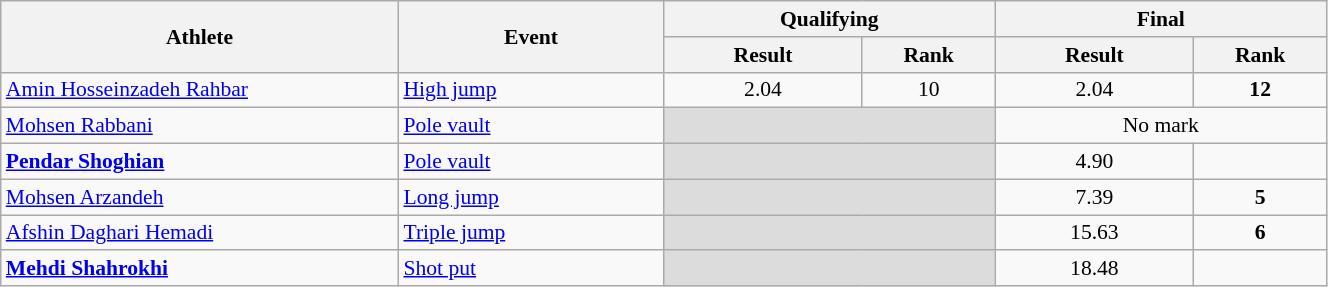<table class="wikitable" width="70%" style="text-align:center; font-size:90%">
<tr>
<th rowspan="2" width="30%">Athlete</th>
<th rowspan="2" width="20%">Event</th>
<th colspan="2" width="25%">Qualifying</th>
<th colspan="2" width="25%">Final</th>
</tr>
<tr>
<th width="15%">Result</th>
<th>Rank</th>
<th width="15%">Result</th>
<th>Rank</th>
</tr>
<tr>
<td align="left"><a href='#'>Amin Hosseinzadeh Rahbar</a></td>
<td align="left"><a href='#'>High jump</a></td>
<td>2.04</td>
<td>10 <strong></strong></td>
<td>2.04</td>
<td><strong>12</strong></td>
</tr>
<tr>
<td align="left"><a href='#'>Mohsen Rabbani</a></td>
<td align="left"><a href='#'>Pole vault</a></td>
<td colspan=2  bgcolor=#DCDCDC></td>
<td colspan=2  align=center>No mark</td>
</tr>
<tr>
<td align="left"><strong><a href='#'>Pendar Shoghian</a></strong></td>
<td align="left"><a href='#'>Pole vault</a></td>
<td colspan=2  bgcolor=#DCDCDC></td>
<td>4.90</td>
<td></td>
</tr>
<tr>
<td align="left"><a href='#'>Mohsen Arzandeh</a></td>
<td align="left"><a href='#'>Long jump</a></td>
<td colspan=2  bgcolor=#DCDCDC></td>
<td>7.39</td>
<td><strong>5</strong></td>
</tr>
<tr>
<td align="left"><a href='#'>Afshin Daghari Hemadi</a></td>
<td align="left"><a href='#'>Triple jump</a></td>
<td colspan=2  bgcolor=#DCDCDC></td>
<td>15.63</td>
<td><strong>6</strong></td>
</tr>
<tr>
<td align="left"><strong><a href='#'>Mehdi Shahrokhi</a></strong></td>
<td align="left"><a href='#'>Shot put</a></td>
<td colspan=2  bgcolor=#DCDCDC></td>
<td>18.48</td>
<td></td>
</tr>
</table>
